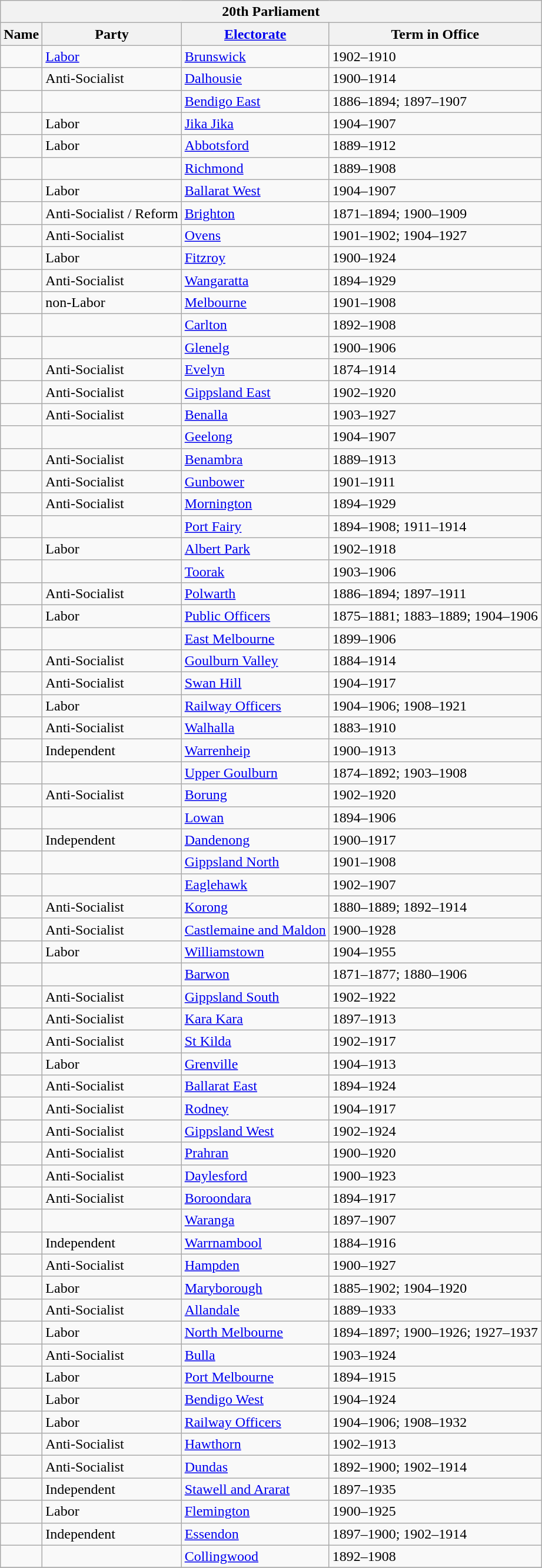<table class="wikitable sortable">
<tr>
<th colspan = 4>20th Parliament</th>
</tr>
<tr>
<th>Name</th>
<th>Party</th>
<th><a href='#'>Electorate</a></th>
<th>Term in Office</th>
</tr>
<tr>
<td></td>
<td><a href='#'>Labor</a></td>
<td><a href='#'>Brunswick</a></td>
<td>1902–1910</td>
</tr>
<tr>
<td></td>
<td>Anti-Socialist</td>
<td><a href='#'>Dalhousie</a></td>
<td>1900–1914</td>
</tr>
<tr>
<td></td>
<td></td>
<td><a href='#'>Bendigo East</a></td>
<td>1886–1894; 1897–1907</td>
</tr>
<tr>
<td></td>
<td>Labor</td>
<td><a href='#'>Jika Jika</a></td>
<td>1904–1907</td>
</tr>
<tr>
<td></td>
<td>Labor</td>
<td><a href='#'>Abbotsford</a></td>
<td>1889–1912</td>
</tr>
<tr>
<td></td>
<td></td>
<td><a href='#'>Richmond</a></td>
<td>1889–1908</td>
</tr>
<tr>
<td></td>
<td>Labor</td>
<td><a href='#'>Ballarat West</a></td>
<td>1904–1907</td>
</tr>
<tr>
<td></td>
<td>Anti-Socialist / Reform</td>
<td><a href='#'>Brighton</a></td>
<td>1871–1894; 1900–1909</td>
</tr>
<tr>
<td></td>
<td>Anti-Socialist</td>
<td><a href='#'>Ovens</a></td>
<td>1901–1902; 1904–1927</td>
</tr>
<tr>
<td></td>
<td>Labor</td>
<td><a href='#'>Fitzroy</a></td>
<td>1900–1924</td>
</tr>
<tr>
<td></td>
<td>Anti-Socialist</td>
<td><a href='#'>Wangaratta</a></td>
<td>1894–1929</td>
</tr>
<tr>
<td></td>
<td>non-Labor</td>
<td><a href='#'>Melbourne</a></td>
<td>1901–1908</td>
</tr>
<tr>
<td></td>
<td></td>
<td><a href='#'>Carlton</a></td>
<td>1892–1908</td>
</tr>
<tr>
<td> </td>
<td></td>
<td><a href='#'>Glenelg</a></td>
<td>1900–1906</td>
</tr>
<tr>
<td></td>
<td>Anti-Socialist</td>
<td><a href='#'>Evelyn</a></td>
<td>1874–1914</td>
</tr>
<tr>
<td></td>
<td>Anti-Socialist</td>
<td><a href='#'>Gippsland East</a></td>
<td>1902–1920</td>
</tr>
<tr>
<td></td>
<td>Anti-Socialist</td>
<td><a href='#'>Benalla</a></td>
<td>1903–1927</td>
</tr>
<tr>
<td></td>
<td></td>
<td><a href='#'>Geelong</a></td>
<td>1904–1907</td>
</tr>
<tr>
<td></td>
<td>Anti-Socialist</td>
<td><a href='#'>Benambra</a></td>
<td>1889–1913</td>
</tr>
<tr>
<td></td>
<td>Anti-Socialist</td>
<td><a href='#'>Gunbower</a></td>
<td>1901–1911</td>
</tr>
<tr>
<td></td>
<td>Anti-Socialist</td>
<td><a href='#'>Mornington</a></td>
<td>1894–1929</td>
</tr>
<tr>
<td></td>
<td></td>
<td><a href='#'>Port Fairy</a></td>
<td>1894–1908; 1911–1914</td>
</tr>
<tr>
<td></td>
<td>Labor</td>
<td><a href='#'>Albert Park</a></td>
<td>1902–1918</td>
</tr>
<tr>
<td> </td>
<td></td>
<td><a href='#'>Toorak</a></td>
<td>1903–1906</td>
</tr>
<tr>
<td></td>
<td>Anti-Socialist</td>
<td><a href='#'>Polwarth</a></td>
<td>1886–1894; 1897–1911</td>
</tr>
<tr>
<td></td>
<td>Labor</td>
<td><a href='#'>Public Officers</a></td>
<td>1875–1881; 1883–1889; 1904–1906</td>
</tr>
<tr>
<td> </td>
<td></td>
<td><a href='#'>East Melbourne</a></td>
<td>1899–1906</td>
</tr>
<tr>
<td></td>
<td>Anti-Socialist</td>
<td><a href='#'>Goulburn Valley</a></td>
<td>1884–1914</td>
</tr>
<tr>
<td></td>
<td>Anti-Socialist</td>
<td><a href='#'>Swan Hill</a></td>
<td>1904–1917</td>
</tr>
<tr>
<td></td>
<td>Labor</td>
<td><a href='#'>Railway Officers</a></td>
<td>1904–1906; 1908–1921</td>
</tr>
<tr>
<td></td>
<td>Anti-Socialist</td>
<td><a href='#'>Walhalla</a></td>
<td>1883–1910</td>
</tr>
<tr>
<td></td>
<td>Independent</td>
<td><a href='#'>Warrenheip</a></td>
<td>1900–1913</td>
</tr>
<tr>
<td></td>
<td></td>
<td><a href='#'>Upper Goulburn</a></td>
<td>1874–1892; 1903–1908</td>
</tr>
<tr>
<td></td>
<td>Anti-Socialist</td>
<td><a href='#'>Borung</a></td>
<td>1902–1920</td>
</tr>
<tr>
<td> </td>
<td></td>
<td><a href='#'>Lowan</a></td>
<td>1894–1906</td>
</tr>
<tr>
<td></td>
<td>Independent</td>
<td><a href='#'>Dandenong</a></td>
<td>1900–1917</td>
</tr>
<tr>
<td></td>
<td></td>
<td><a href='#'>Gippsland North</a></td>
<td>1901–1908</td>
</tr>
<tr>
<td></td>
<td></td>
<td><a href='#'>Eaglehawk</a></td>
<td>1902–1907</td>
</tr>
<tr>
<td></td>
<td>Anti-Socialist</td>
<td><a href='#'>Korong</a></td>
<td>1880–1889; 1892–1914</td>
</tr>
<tr>
<td></td>
<td>Anti-Socialist</td>
<td><a href='#'>Castlemaine and Maldon</a></td>
<td>1900–1928</td>
</tr>
<tr>
<td></td>
<td>Labor</td>
<td><a href='#'>Williamstown</a></td>
<td>1904–1955</td>
</tr>
<tr>
<td> </td>
<td></td>
<td><a href='#'>Barwon</a></td>
<td>1871–1877; 1880–1906</td>
</tr>
<tr>
<td></td>
<td>Anti-Socialist</td>
<td><a href='#'>Gippsland South</a></td>
<td>1902–1922</td>
</tr>
<tr>
<td></td>
<td>Anti-Socialist</td>
<td><a href='#'>Kara Kara</a></td>
<td>1897–1913</td>
</tr>
<tr>
<td></td>
<td>Anti-Socialist</td>
<td><a href='#'>St Kilda</a></td>
<td>1902–1917</td>
</tr>
<tr>
<td></td>
<td>Labor</td>
<td><a href='#'>Grenville</a></td>
<td>1904–1913</td>
</tr>
<tr>
<td></td>
<td>Anti-Socialist</td>
<td><a href='#'>Ballarat East</a></td>
<td>1894–1924</td>
</tr>
<tr>
<td></td>
<td>Anti-Socialist</td>
<td><a href='#'>Rodney</a></td>
<td>1904–1917</td>
</tr>
<tr>
<td></td>
<td>Anti-Socialist</td>
<td><a href='#'>Gippsland West</a></td>
<td>1902–1924</td>
</tr>
<tr>
<td></td>
<td>Anti-Socialist</td>
<td><a href='#'>Prahran</a></td>
<td>1900–1920</td>
</tr>
<tr>
<td></td>
<td>Anti-Socialist</td>
<td><a href='#'>Daylesford</a></td>
<td>1900–1923</td>
</tr>
<tr>
<td></td>
<td>Anti-Socialist</td>
<td><a href='#'>Boroondara</a></td>
<td>1894–1917</td>
</tr>
<tr>
<td></td>
<td></td>
<td><a href='#'>Waranga</a></td>
<td>1897–1907</td>
</tr>
<tr>
<td></td>
<td>Independent</td>
<td><a href='#'>Warrnambool</a></td>
<td>1884–1916</td>
</tr>
<tr>
<td></td>
<td>Anti-Socialist</td>
<td><a href='#'>Hampden</a></td>
<td>1900–1927</td>
</tr>
<tr>
<td></td>
<td>Labor</td>
<td><a href='#'>Maryborough</a></td>
<td>1885–1902; 1904–1920</td>
</tr>
<tr>
<td></td>
<td>Anti-Socialist</td>
<td><a href='#'>Allandale</a></td>
<td>1889–1933</td>
</tr>
<tr>
<td></td>
<td>Labor</td>
<td><a href='#'>North Melbourne</a></td>
<td>1894–1897; 1900–1926; 1927–1937</td>
</tr>
<tr>
<td></td>
<td>Anti-Socialist</td>
<td><a href='#'>Bulla</a></td>
<td>1903–1924</td>
</tr>
<tr>
<td></td>
<td>Labor</td>
<td><a href='#'>Port Melbourne</a></td>
<td>1894–1915</td>
</tr>
<tr>
<td></td>
<td>Labor</td>
<td><a href='#'>Bendigo West</a></td>
<td>1904–1924</td>
</tr>
<tr>
<td></td>
<td>Labor</td>
<td><a href='#'>Railway Officers</a></td>
<td>1904–1906; 1908–1932</td>
</tr>
<tr>
<td></td>
<td>Anti-Socialist</td>
<td><a href='#'>Hawthorn</a></td>
<td>1902–1913</td>
</tr>
<tr>
<td></td>
<td>Anti-Socialist</td>
<td><a href='#'>Dundas</a></td>
<td>1892–1900; 1902–1914</td>
</tr>
<tr>
<td></td>
<td>Independent</td>
<td><a href='#'>Stawell and Ararat</a></td>
<td>1897–1935</td>
</tr>
<tr>
<td></td>
<td>Labor</td>
<td><a href='#'>Flemington</a></td>
<td>1900–1925</td>
</tr>
<tr>
<td></td>
<td>Independent</td>
<td><a href='#'>Essendon</a></td>
<td>1897–1900; 1902–1914</td>
</tr>
<tr>
<td></td>
<td></td>
<td><a href='#'>Collingwood</a></td>
<td>1892–1908</td>
</tr>
<tr>
</tr>
</table>
